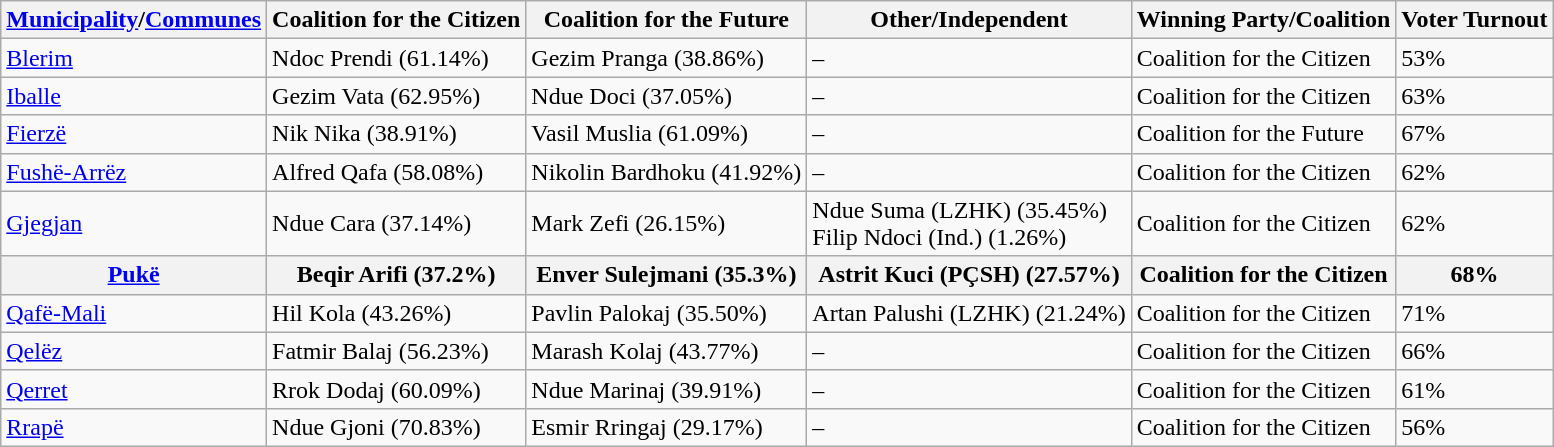<table class="wikitable">
<tr>
<th><a href='#'>Municipality</a>/<a href='#'>Communes</a></th>
<th>Coalition for the Citizen</th>
<th>Coalition for the Future</th>
<th>Other/Independent</th>
<th>Winning Party/Coalition</th>
<th>Voter Turnout</th>
</tr>
<tr>
<td><a href='#'>Blerim</a></td>
<td>Ndoc Prendi (61.14%)</td>
<td>Gezim Pranga (38.86%)</td>
<td>–</td>
<td>Coalition for the Citizen</td>
<td>53%</td>
</tr>
<tr>
<td><a href='#'>Iballe</a></td>
<td>Gezim Vata (62.95%)</td>
<td>Ndue Doci (37.05%)</td>
<td>–</td>
<td>Coalition for the Citizen</td>
<td>63%</td>
</tr>
<tr>
<td><a href='#'>Fierzë</a></td>
<td>Nik Nika (38.91%)</td>
<td>Vasil Muslia (61.09%)</td>
<td>–</td>
<td>Coalition for the Future</td>
<td>67%</td>
</tr>
<tr>
<td><a href='#'>Fushë-Arrëz</a></td>
<td>Alfred Qafa (58.08%)</td>
<td>Nikolin Bardhoku (41.92%)</td>
<td>–</td>
<td>Coalition for the Citizen</td>
<td>62%</td>
</tr>
<tr>
<td><a href='#'>Gjegjan</a></td>
<td>Ndue Cara (37.14%)</td>
<td>Mark Zefi (26.15%)</td>
<td>Ndue Suma (LZHK) (35.45%)<br>Filip Ndoci (Ind.) (1.26%)</td>
<td>Coalition for the Citizen</td>
<td>62%</td>
</tr>
<tr>
<th><a href='#'>Pukë</a></th>
<th>Beqir Arifi (37.2%)</th>
<th>Enver Sulejmani (35.3%)</th>
<th>Astrit Kuci (PÇSH) (27.57%)</th>
<th>Coalition for the Citizen</th>
<th>68%</th>
</tr>
<tr>
<td><a href='#'>Qafë-Mali</a></td>
<td>Hil Kola (43.26%)</td>
<td>Pavlin Palokaj (35.50%)</td>
<td>Artan Palushi (LZHK) (21.24%)</td>
<td>Coalition for the Citizen</td>
<td>71%</td>
</tr>
<tr>
<td><a href='#'>Qelëz</a></td>
<td>Fatmir Balaj (56.23%)</td>
<td>Marash Kolaj (43.77%)</td>
<td>–</td>
<td>Coalition for the Citizen</td>
<td>66%</td>
</tr>
<tr>
<td><a href='#'>Qerret</a></td>
<td>Rrok Dodaj (60.09%)</td>
<td>Ndue Marinaj (39.91%)</td>
<td>–</td>
<td>Coalition for the Citizen</td>
<td>61%</td>
</tr>
<tr>
<td><a href='#'>Rrapë</a></td>
<td>Ndue Gjoni (70.83%)</td>
<td>Esmir Rringaj (29.17%)</td>
<td>–</td>
<td>Coalition for the Citizen</td>
<td>56%</td>
</tr>
</table>
